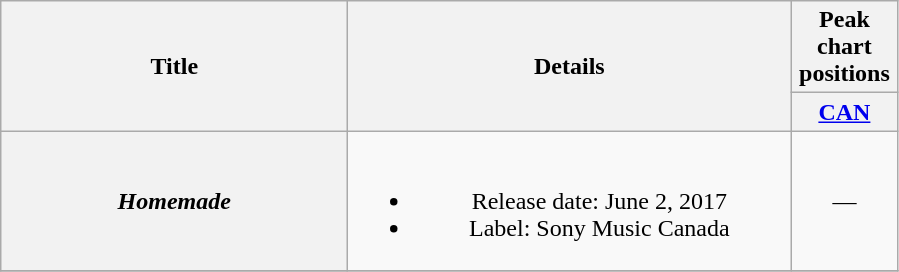<table class="wikitable plainrowheaders" style="text-align:center">
<tr>
<th style="width:14em;" rowspan="2">Title</th>
<th style="width:18em;" rowspan="2">Details</th>
<th colspan="1">Peak chart<br>positions</th>
</tr>
<tr>
<th style="width:4em;"><a href='#'>CAN</a><br></th>
</tr>
<tr>
<th scope="row"><em>Homemade</em></th>
<td><br><ul><li>Release date: June 2, 2017</li><li>Label: Sony Music Canada</li></ul></td>
<td>—</td>
</tr>
<tr>
</tr>
</table>
